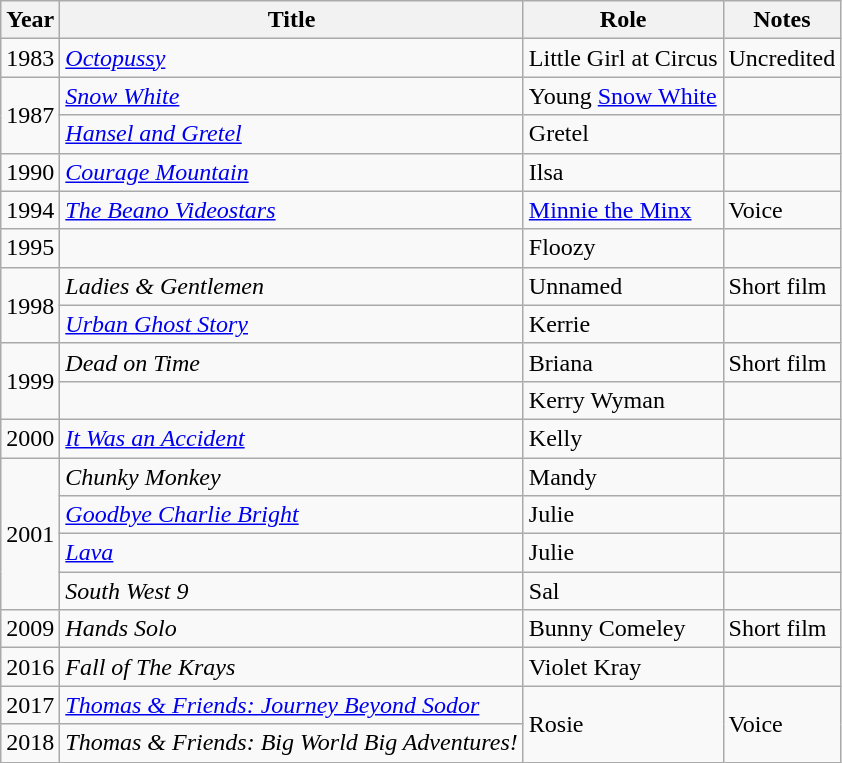<table class="wikitable sortable">
<tr>
<th>Year</th>
<th>Title</th>
<th>Role</th>
<th class="unsortable">Notes</th>
</tr>
<tr>
<td>1983</td>
<td><em><a href='#'>Octopussy</a></em></td>
<td>Little Girl at Circus</td>
<td>Uncredited</td>
</tr>
<tr>
<td rowspan=2>1987</td>
<td><em><a href='#'>Snow White</a></em></td>
<td>Young <a href='#'>Snow White</a></td>
<td></td>
</tr>
<tr>
<td><em><a href='#'>Hansel and Gretel</a></em></td>
<td>Gretel</td>
<td></td>
</tr>
<tr>
<td>1990</td>
<td><em><a href='#'>Courage Mountain</a></em></td>
<td>Ilsa</td>
<td></td>
</tr>
<tr>
<td>1994</td>
<td><em><a href='#'>The Beano Videostars</a></em></td>
<td><a href='#'>Minnie the Minx</a></td>
<td>Voice</td>
</tr>
<tr>
<td>1995</td>
<td><em></em></td>
<td>Floozy</td>
<td></td>
</tr>
<tr>
<td rowspan=2>1998</td>
<td><em>Ladies & Gentlemen</em></td>
<td>Unnamed</td>
<td>Short film</td>
</tr>
<tr>
<td><em><a href='#'>Urban Ghost Story</a></em></td>
<td>Kerrie</td>
<td></td>
</tr>
<tr>
<td rowspan=2>1999</td>
<td><em>Dead on Time</em></td>
<td>Briana</td>
<td>Short film</td>
</tr>
<tr>
<td><em></em></td>
<td>Kerry Wyman</td>
<td></td>
</tr>
<tr>
<td>2000</td>
<td><em><a href='#'>It Was an Accident</a></em></td>
<td>Kelly</td>
<td></td>
</tr>
<tr>
<td rowspan=4>2001</td>
<td><em>Chunky Monkey</em></td>
<td>Mandy</td>
<td></td>
</tr>
<tr>
<td><em><a href='#'>Goodbye Charlie Bright</a></em></td>
<td>Julie</td>
<td></td>
</tr>
<tr>
<td><em><a href='#'>Lava</a></em></td>
<td>Julie</td>
<td></td>
</tr>
<tr>
<td><em>South West 9</em></td>
<td>Sal</td>
<td></td>
</tr>
<tr>
<td>2009</td>
<td><em>Hands Solo</em></td>
<td>Bunny Comeley</td>
<td>Short film</td>
</tr>
<tr>
<td>2016</td>
<td><em>Fall of The Krays</em></td>
<td>Violet Kray</td>
<td></td>
</tr>
<tr>
<td>2017</td>
<td><em><a href='#'>Thomas & Friends: Journey Beyond Sodor</a></em></td>
<td rowspan=2>Rosie</td>
<td rowspan=2>Voice</td>
</tr>
<tr>
<td>2018</td>
<td><em>Thomas & Friends: Big World Big Adventures!</em></td>
</tr>
</table>
